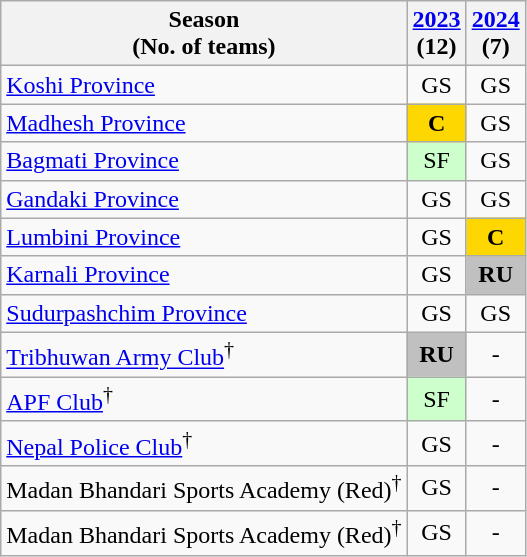<table class="wikitable" style="text-align: center;">
<tr>
<th>Season <br> (No. of teams)</th>
<th><a href='#'>2023</a><br>(12)</th>
<th><a href='#'>2024</a><br>(7)</th>
</tr>
<tr>
<td align=left><a href='#'>Koshi Province</a></td>
<td>GS</td>
<td>GS</td>
</tr>
<tr>
<td align=left><a href='#'>Madhesh Province</a></td>
<th style="background: gold"><strong>C</strong></th>
<td>GS</td>
</tr>
<tr>
<td align=left><a href='#'>Bagmati Province</a></td>
<td style="background: #cfc">SF</td>
<td>GS</td>
</tr>
<tr>
<td align=left><a href='#'>Gandaki Province</a></td>
<td>GS</td>
<td>GS</td>
</tr>
<tr>
<td align=left><a href='#'>Lumbini Province</a></td>
<td>GS</td>
<th style="background: gold"><strong>C</strong></th>
</tr>
<tr>
<td align=left><a href='#'>Karnali Province</a></td>
<td>GS</td>
<th style="background: silver">RU</th>
</tr>
<tr>
<td align=left><a href='#'>Sudurpashchim Province</a></td>
<td>GS</td>
<td>GS</td>
</tr>
<tr>
<td align=left><a href='#'>Tribhuwan Army Club</a><sup>†</sup></td>
<th style="background: silver">RU</th>
<td>-</td>
</tr>
<tr>
<td align=left><a href='#'>APF Club</a><sup>†</sup></td>
<td style="background: #cfc">SF</td>
<td>-</td>
</tr>
<tr>
<td align=left><a href='#'>Nepal Police Club</a><sup>†</sup></td>
<td>GS</td>
<td>-</td>
</tr>
<tr>
<td align=left>Madan Bhandari Sports Academy (Red)<sup>†</sup></td>
<td>GS</td>
<td>-</td>
</tr>
<tr>
<td align=left>Madan Bhandari Sports Academy (Red)<sup>†</sup></td>
<td>GS</td>
<td>-</td>
</tr>
</table>
